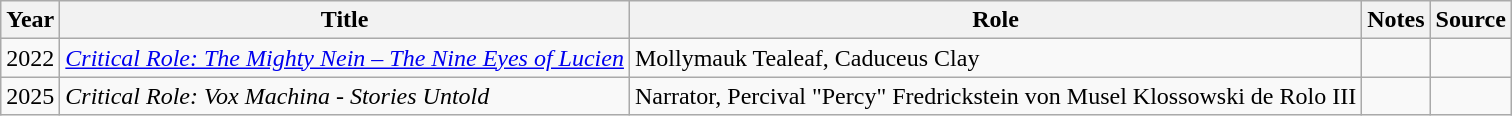<table class="wikitable sortable">
<tr>
<th scope="col">Year</th>
<th scope="col">Title</th>
<th scope="col">Role</th>
<th class="unsortable" scope="col">Notes</th>
<th class="unsortable" scope="col">Source</th>
</tr>
<tr>
<td>2022</td>
<td><em><a href='#'>Critical Role: The Mighty Nein – The Nine Eyes of Lucien</a></em></td>
<td>Mollymauk Tealeaf, Caduceus Clay</td>
<td></td>
<td></td>
</tr>
<tr>
<td>2025</td>
<td><em>Critical Role: Vox Machina - Stories Untold</em></td>
<td>Narrator, Percival "Percy" Fredrickstein von Musel Klossowski de Rolo III</td>
<td></td>
<td></td>
</tr>
</table>
